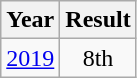<table class="wikitable" style="text-align:center">
<tr>
<th>Year</th>
<th>Result</th>
</tr>
<tr>
<td><a href='#'>2019</a></td>
<td>8th</td>
</tr>
</table>
